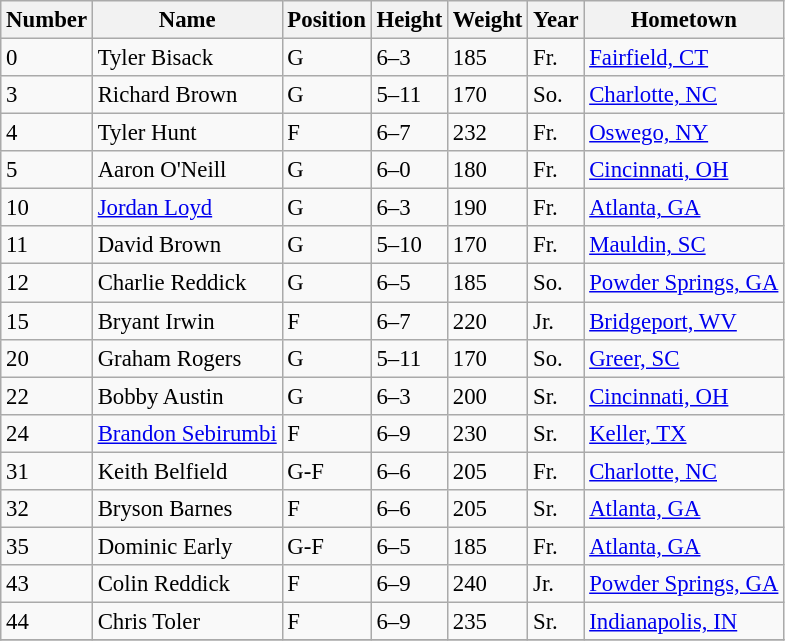<table class="wikitable" style="font-size: 95%;">
<tr>
<th>Number</th>
<th>Name</th>
<th>Position</th>
<th>Height</th>
<th>Weight</th>
<th>Year</th>
<th>Hometown</th>
</tr>
<tr>
<td>0</td>
<td>Tyler Bisack</td>
<td>G</td>
<td>6–3</td>
<td>185</td>
<td>Fr.</td>
<td><a href='#'>Fairfield, CT</a></td>
</tr>
<tr>
<td>3</td>
<td>Richard Brown</td>
<td>G</td>
<td>5–11</td>
<td>170</td>
<td>So.</td>
<td><a href='#'>Charlotte, NC</a></td>
</tr>
<tr>
<td>4</td>
<td>Tyler Hunt</td>
<td>F</td>
<td>6–7</td>
<td>232</td>
<td>Fr.</td>
<td><a href='#'>Oswego, NY</a></td>
</tr>
<tr>
<td>5</td>
<td>Aaron O'Neill</td>
<td>G</td>
<td>6–0</td>
<td>180</td>
<td>Fr.</td>
<td><a href='#'>Cincinnati, OH</a></td>
</tr>
<tr>
<td>10</td>
<td><a href='#'>Jordan Loyd</a></td>
<td>G</td>
<td>6–3</td>
<td>190</td>
<td>Fr.</td>
<td><a href='#'>Atlanta, GA</a></td>
</tr>
<tr>
<td>11</td>
<td>David Brown</td>
<td>G</td>
<td>5–10</td>
<td>170</td>
<td>Fr.</td>
<td><a href='#'>Mauldin, SC</a></td>
</tr>
<tr>
<td>12</td>
<td>Charlie Reddick</td>
<td>G</td>
<td>6–5</td>
<td>185</td>
<td>So.</td>
<td><a href='#'>Powder Springs, GA</a></td>
</tr>
<tr>
<td>15</td>
<td>Bryant Irwin</td>
<td>F</td>
<td>6–7</td>
<td>220</td>
<td>Jr.</td>
<td><a href='#'>Bridgeport, WV</a></td>
</tr>
<tr>
<td>20</td>
<td>Graham Rogers</td>
<td>G</td>
<td>5–11</td>
<td>170</td>
<td>So.</td>
<td><a href='#'>Greer, SC</a></td>
</tr>
<tr>
<td>22</td>
<td>Bobby Austin</td>
<td>G</td>
<td>6–3</td>
<td>200</td>
<td>Sr.</td>
<td><a href='#'>Cincinnati, OH</a></td>
</tr>
<tr>
<td>24</td>
<td><a href='#'>Brandon Sebirumbi</a></td>
<td>F</td>
<td>6–9</td>
<td>230</td>
<td>Sr.</td>
<td><a href='#'>Keller, TX</a></td>
</tr>
<tr>
<td>31</td>
<td>Keith Belfield</td>
<td>G-F</td>
<td>6–6</td>
<td>205</td>
<td>Fr.</td>
<td><a href='#'>Charlotte, NC</a></td>
</tr>
<tr>
<td>32</td>
<td>Bryson Barnes</td>
<td>F</td>
<td>6–6</td>
<td>205</td>
<td>Sr.</td>
<td><a href='#'>Atlanta, GA</a></td>
</tr>
<tr>
<td>35</td>
<td>Dominic Early</td>
<td>G-F</td>
<td>6–5</td>
<td>185</td>
<td>Fr.</td>
<td><a href='#'>Atlanta, GA</a></td>
</tr>
<tr>
<td>43</td>
<td>Colin Reddick</td>
<td>F</td>
<td>6–9</td>
<td>240</td>
<td>Jr.</td>
<td><a href='#'>Powder Springs, GA</a></td>
</tr>
<tr>
<td>44</td>
<td>Chris Toler</td>
<td>F</td>
<td>6–9</td>
<td>235</td>
<td>Sr.</td>
<td><a href='#'>Indianapolis, IN</a></td>
</tr>
<tr>
</tr>
</table>
